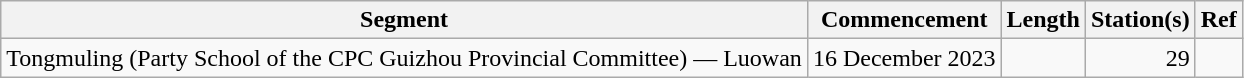<table class="wikitable" style="border-collapse: collapse; text-align: right;">
<tr>
<th>Segment</th>
<th>Commencement</th>
<th>Length</th>
<th>Station(s)</th>
<th>Ref</th>
</tr>
<tr>
<td style="text-align: left;">Tongmuling (Party School of the CPC Guizhou Provincial Committee) — Luowan</td>
<td>16 December 2023</td>
<td></td>
<td>29</td>
<td></td>
</tr>
</table>
